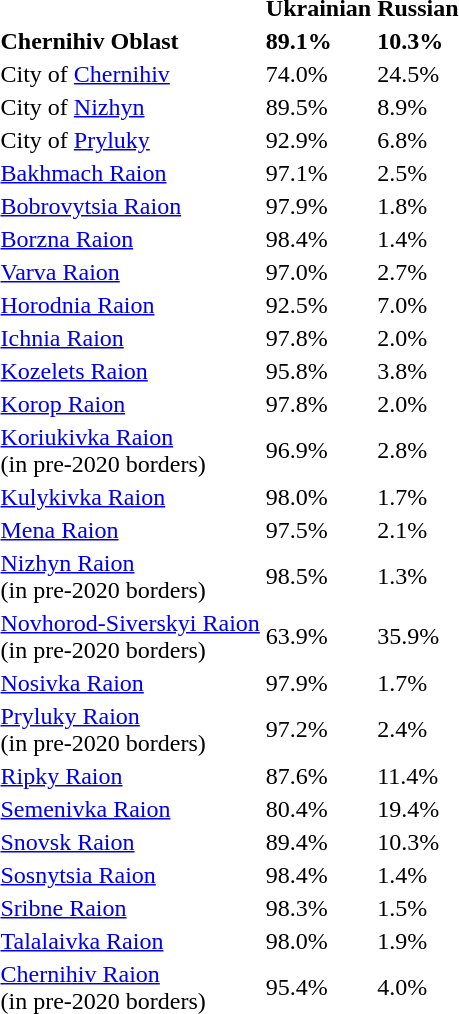<table class="standard sortable">
<tr>
<th></th>
<th>Ukrainian</th>
<th>Russian</th>
</tr>
<tr>
<td><strong>Chernihiv Oblast</strong></td>
<td><strong>89.1%</strong></td>
<td><strong>10.3%</strong></td>
</tr>
<tr>
<td>City of <a href='#'>Chernihiv</a></td>
<td>74.0%</td>
<td>24.5%</td>
</tr>
<tr>
<td>City of <a href='#'>Nizhyn</a></td>
<td>89.5%</td>
<td>8.9%</td>
</tr>
<tr>
<td>City of <a href='#'>Pryluky</a></td>
<td>92.9%</td>
<td>6.8%</td>
</tr>
<tr>
<td><a href='#'>Bakhmach Raion</a></td>
<td>97.1%</td>
<td>2.5%</td>
</tr>
<tr>
<td><a href='#'>Bobrovytsia Raion</a></td>
<td>97.9%</td>
<td>1.8%</td>
</tr>
<tr>
<td><a href='#'>Borzna Raion</a></td>
<td>98.4%</td>
<td>1.4%</td>
</tr>
<tr>
<td><a href='#'>Varva Raion</a></td>
<td>97.0%</td>
<td>2.7%</td>
</tr>
<tr>
<td><a href='#'>Horodnia Raion</a></td>
<td>92.5%</td>
<td>7.0%</td>
</tr>
<tr>
<td><a href='#'>Ichnia Raion</a></td>
<td>97.8%</td>
<td>2.0%</td>
</tr>
<tr>
<td><a href='#'>Kozelets Raion</a></td>
<td>95.8%</td>
<td>3.8%</td>
</tr>
<tr>
<td><a href='#'>Korop Raion</a></td>
<td>97.8%</td>
<td>2.0%</td>
</tr>
<tr>
<td><a href='#'>Koriukivka Raion</a><br>(in pre-2020 borders)</td>
<td>96.9%</td>
<td>2.8%</td>
</tr>
<tr>
<td><a href='#'>Kulykivka Raion</a></td>
<td>98.0%</td>
<td>1.7%</td>
</tr>
<tr>
<td><a href='#'>Mena Raion</a></td>
<td>97.5%</td>
<td>2.1%</td>
</tr>
<tr>
<td><a href='#'>Nizhyn Raion</a><br>(in pre-2020 borders)</td>
<td>98.5%</td>
<td>1.3%</td>
</tr>
<tr>
<td><a href='#'>Novhorod-Siverskyi Raion</a><br>(in pre-2020 borders)</td>
<td>63.9%</td>
<td>35.9%</td>
</tr>
<tr>
<td><a href='#'>Nosivka Raion</a></td>
<td>97.9%</td>
<td>1.7%</td>
</tr>
<tr>
<td><a href='#'>Pryluky Raion</a><br>(in pre-2020 borders)</td>
<td>97.2%</td>
<td>2.4%</td>
</tr>
<tr>
<td><a href='#'>Ripky Raion</a></td>
<td>87.6%</td>
<td>11.4%</td>
</tr>
<tr>
<td><a href='#'>Semenivka Raion</a></td>
<td>80.4%</td>
<td>19.4%</td>
</tr>
<tr>
<td><a href='#'>Snovsk Raion</a></td>
<td>89.4%</td>
<td>10.3%</td>
</tr>
<tr>
<td><a href='#'>Sosnytsia Raion</a></td>
<td>98.4%</td>
<td>1.4%</td>
</tr>
<tr>
<td><a href='#'>Sribne Raion</a></td>
<td>98.3%</td>
<td>1.5%</td>
</tr>
<tr>
<td><a href='#'>Talalaivka Raion</a></td>
<td>98.0%</td>
<td>1.9%</td>
</tr>
<tr>
<td><a href='#'>Chernihiv Raion</a><br>(in pre-2020 borders)</td>
<td>95.4%</td>
<td>4.0%</td>
</tr>
</table>
